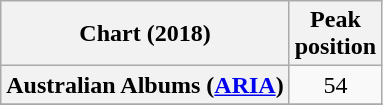<table class="wikitable sortable plainrowheaders" style="text-align:center">
<tr>
<th scope="col">Chart (2018)</th>
<th scope="col">Peak<br>position</th>
</tr>
<tr>
<th scope="row">Australian Albums (<a href='#'>ARIA</a>)</th>
<td>54</td>
</tr>
<tr>
</tr>
<tr>
</tr>
<tr>
</tr>
<tr>
</tr>
<tr>
</tr>
<tr>
</tr>
<tr>
</tr>
<tr>
</tr>
<tr>
</tr>
<tr>
</tr>
<tr>
</tr>
</table>
